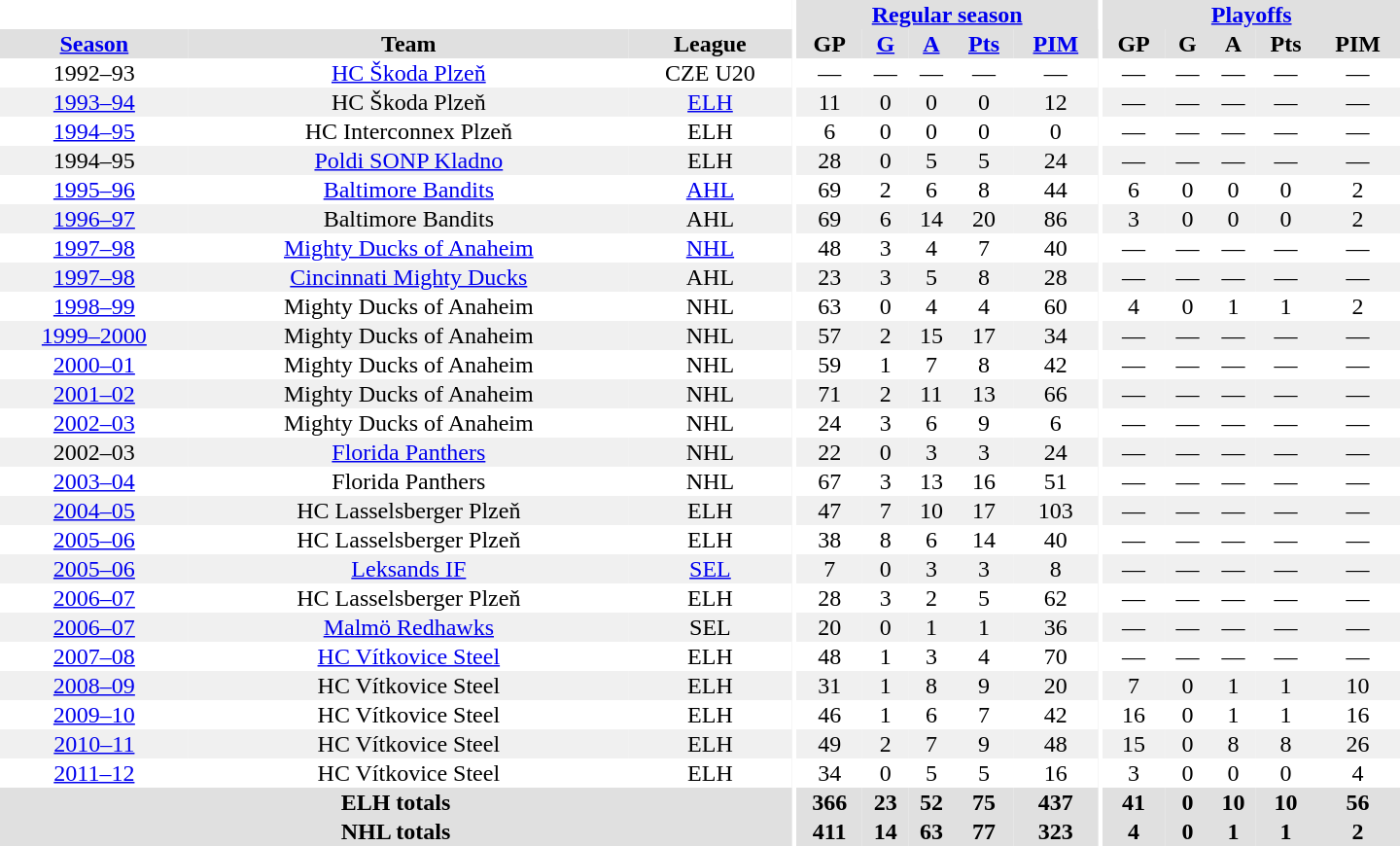<table border="0" cellpadding="1" cellspacing="0" style="text-align:center; width:60em">
<tr bgcolor="#e0e0e0">
<th colspan="3" bgcolor="#ffffff"></th>
<th rowspan="100" bgcolor="#ffffff"></th>
<th colspan="5"><a href='#'>Regular season</a></th>
<th rowspan="100" bgcolor="#ffffff"></th>
<th colspan="5"><a href='#'>Playoffs</a></th>
</tr>
<tr bgcolor="#e0e0e0">
<th><a href='#'>Season</a></th>
<th>Team</th>
<th>League</th>
<th>GP</th>
<th><a href='#'>G</a></th>
<th><a href='#'>A</a></th>
<th><a href='#'>Pts</a></th>
<th><a href='#'>PIM</a></th>
<th>GP</th>
<th>G</th>
<th>A</th>
<th>Pts</th>
<th>PIM</th>
</tr>
<tr>
<td>1992–93</td>
<td><a href='#'>HC Škoda Plzeň</a></td>
<td>CZE U20</td>
<td>—</td>
<td>—</td>
<td>—</td>
<td>—</td>
<td>—</td>
<td>—</td>
<td>—</td>
<td>—</td>
<td>—</td>
<td>—</td>
</tr>
<tr bgcolor="#f0f0f0">
<td><a href='#'>1993–94</a></td>
<td>HC Škoda Plzeň</td>
<td><a href='#'>ELH</a></td>
<td>11</td>
<td>0</td>
<td>0</td>
<td>0</td>
<td>12</td>
<td>—</td>
<td>—</td>
<td>—</td>
<td>—</td>
<td>—</td>
</tr>
<tr>
<td><a href='#'>1994–95</a></td>
<td>HC Interconnex Plzeň</td>
<td>ELH</td>
<td>6</td>
<td>0</td>
<td>0</td>
<td>0</td>
<td>0</td>
<td>—</td>
<td>—</td>
<td>—</td>
<td>—</td>
<td>—</td>
</tr>
<tr bgcolor="#f0f0f0">
<td>1994–95</td>
<td><a href='#'>Poldi SONP Kladno</a></td>
<td>ELH</td>
<td>28</td>
<td>0</td>
<td>5</td>
<td>5</td>
<td>24</td>
<td>—</td>
<td>—</td>
<td>—</td>
<td>—</td>
<td>—</td>
</tr>
<tr>
<td><a href='#'>1995–96</a></td>
<td><a href='#'>Baltimore Bandits</a></td>
<td><a href='#'>AHL</a></td>
<td>69</td>
<td>2</td>
<td>6</td>
<td>8</td>
<td>44</td>
<td>6</td>
<td>0</td>
<td>0</td>
<td>0</td>
<td>2</td>
</tr>
<tr bgcolor="#f0f0f0">
<td><a href='#'>1996–97</a></td>
<td>Baltimore Bandits</td>
<td>AHL</td>
<td>69</td>
<td>6</td>
<td>14</td>
<td>20</td>
<td>86</td>
<td>3</td>
<td>0</td>
<td>0</td>
<td>0</td>
<td>2</td>
</tr>
<tr>
<td><a href='#'>1997–98</a></td>
<td><a href='#'>Mighty Ducks of Anaheim</a></td>
<td><a href='#'>NHL</a></td>
<td>48</td>
<td>3</td>
<td>4</td>
<td>7</td>
<td>40</td>
<td>—</td>
<td>—</td>
<td>—</td>
<td>—</td>
<td>—</td>
</tr>
<tr bgcolor="#f0f0f0">
<td><a href='#'>1997–98</a></td>
<td><a href='#'>Cincinnati Mighty Ducks</a></td>
<td>AHL</td>
<td>23</td>
<td>3</td>
<td>5</td>
<td>8</td>
<td>28</td>
<td>—</td>
<td>—</td>
<td>—</td>
<td>—</td>
<td>—</td>
</tr>
<tr>
<td><a href='#'>1998–99</a></td>
<td>Mighty Ducks of Anaheim</td>
<td>NHL</td>
<td>63</td>
<td>0</td>
<td>4</td>
<td>4</td>
<td>60</td>
<td>4</td>
<td>0</td>
<td>1</td>
<td>1</td>
<td>2</td>
</tr>
<tr bgcolor="#f0f0f0">
<td><a href='#'>1999–2000</a></td>
<td>Mighty Ducks of Anaheim</td>
<td>NHL</td>
<td>57</td>
<td>2</td>
<td>15</td>
<td>17</td>
<td>34</td>
<td>—</td>
<td>—</td>
<td>—</td>
<td>—</td>
<td>—</td>
</tr>
<tr>
<td><a href='#'>2000–01</a></td>
<td>Mighty Ducks of Anaheim</td>
<td>NHL</td>
<td>59</td>
<td>1</td>
<td>7</td>
<td>8</td>
<td>42</td>
<td>—</td>
<td>—</td>
<td>—</td>
<td>—</td>
<td>—</td>
</tr>
<tr bgcolor="#f0f0f0">
<td><a href='#'>2001–02</a></td>
<td>Mighty Ducks of Anaheim</td>
<td>NHL</td>
<td>71</td>
<td>2</td>
<td>11</td>
<td>13</td>
<td>66</td>
<td>—</td>
<td>—</td>
<td>—</td>
<td>—</td>
<td>—</td>
</tr>
<tr>
<td><a href='#'>2002–03</a></td>
<td>Mighty Ducks of Anaheim</td>
<td>NHL</td>
<td>24</td>
<td>3</td>
<td>6</td>
<td>9</td>
<td>6</td>
<td>—</td>
<td>—</td>
<td>—</td>
<td>—</td>
<td>—</td>
</tr>
<tr bgcolor="#f0f0f0">
<td>2002–03</td>
<td><a href='#'>Florida Panthers</a></td>
<td>NHL</td>
<td>22</td>
<td>0</td>
<td>3</td>
<td>3</td>
<td>24</td>
<td>—</td>
<td>—</td>
<td>—</td>
<td>—</td>
<td>—</td>
</tr>
<tr>
<td><a href='#'>2003–04</a></td>
<td>Florida Panthers</td>
<td>NHL</td>
<td>67</td>
<td>3</td>
<td>13</td>
<td>16</td>
<td>51</td>
<td>—</td>
<td>—</td>
<td>—</td>
<td>—</td>
<td>—</td>
</tr>
<tr bgcolor="#f0f0f0">
<td><a href='#'>2004–05</a></td>
<td>HC Lasselsberger Plzeň</td>
<td>ELH</td>
<td>47</td>
<td>7</td>
<td>10</td>
<td>17</td>
<td>103</td>
<td>—</td>
<td>—</td>
<td>—</td>
<td>—</td>
<td>—</td>
</tr>
<tr>
<td><a href='#'>2005–06</a></td>
<td>HC Lasselsberger Plzeň</td>
<td>ELH</td>
<td>38</td>
<td>8</td>
<td>6</td>
<td>14</td>
<td>40</td>
<td>—</td>
<td>—</td>
<td>—</td>
<td>—</td>
<td>—</td>
</tr>
<tr bgcolor="#f0f0f0">
<td><a href='#'>2005–06</a></td>
<td><a href='#'>Leksands IF</a></td>
<td><a href='#'>SEL</a></td>
<td>7</td>
<td>0</td>
<td>3</td>
<td>3</td>
<td>8</td>
<td>—</td>
<td>—</td>
<td>—</td>
<td>—</td>
<td>—</td>
</tr>
<tr>
<td><a href='#'>2006–07</a></td>
<td>HC Lasselsberger Plzeň</td>
<td>ELH</td>
<td>28</td>
<td>3</td>
<td>2</td>
<td>5</td>
<td>62</td>
<td>—</td>
<td>—</td>
<td>—</td>
<td>—</td>
<td>—</td>
</tr>
<tr bgcolor="#f0f0f0">
<td><a href='#'>2006–07</a></td>
<td><a href='#'>Malmö Redhawks</a></td>
<td>SEL</td>
<td>20</td>
<td>0</td>
<td>1</td>
<td>1</td>
<td>36</td>
<td>—</td>
<td>—</td>
<td>—</td>
<td>—</td>
<td>—</td>
</tr>
<tr>
<td><a href='#'>2007–08</a></td>
<td><a href='#'>HC Vítkovice Steel</a></td>
<td>ELH</td>
<td>48</td>
<td>1</td>
<td>3</td>
<td>4</td>
<td>70</td>
<td>—</td>
<td>—</td>
<td>—</td>
<td>—</td>
<td>—</td>
</tr>
<tr bgcolor="#f0f0f0">
<td><a href='#'>2008–09</a></td>
<td>HC Vítkovice Steel</td>
<td>ELH</td>
<td>31</td>
<td>1</td>
<td>8</td>
<td>9</td>
<td>20</td>
<td>7</td>
<td>0</td>
<td>1</td>
<td>1</td>
<td>10</td>
</tr>
<tr>
<td><a href='#'>2009–10</a></td>
<td>HC Vítkovice Steel</td>
<td>ELH</td>
<td>46</td>
<td>1</td>
<td>6</td>
<td>7</td>
<td>42</td>
<td>16</td>
<td>0</td>
<td>1</td>
<td>1</td>
<td>16</td>
</tr>
<tr bgcolor="#f0f0f0">
<td><a href='#'>2010–11</a></td>
<td>HC Vítkovice Steel</td>
<td>ELH</td>
<td>49</td>
<td>2</td>
<td>7</td>
<td>9</td>
<td>48</td>
<td>15</td>
<td>0</td>
<td>8</td>
<td>8</td>
<td>26</td>
</tr>
<tr>
<td><a href='#'>2011–12</a></td>
<td>HC Vítkovice Steel</td>
<td>ELH</td>
<td>34</td>
<td>0</td>
<td>5</td>
<td>5</td>
<td>16</td>
<td>3</td>
<td>0</td>
<td>0</td>
<td>0</td>
<td>4</td>
</tr>
<tr bgcolor="#e0e0e0">
<th colspan="3">ELH totals</th>
<th>366</th>
<th>23</th>
<th>52</th>
<th>75</th>
<th>437</th>
<th>41</th>
<th>0</th>
<th>10</th>
<th>10</th>
<th>56</th>
</tr>
<tr bgcolor="#e0e0e0">
<th colspan="3">NHL totals</th>
<th>411</th>
<th>14</th>
<th>63</th>
<th>77</th>
<th>323</th>
<th>4</th>
<th>0</th>
<th>1</th>
<th>1</th>
<th>2</th>
</tr>
</table>
